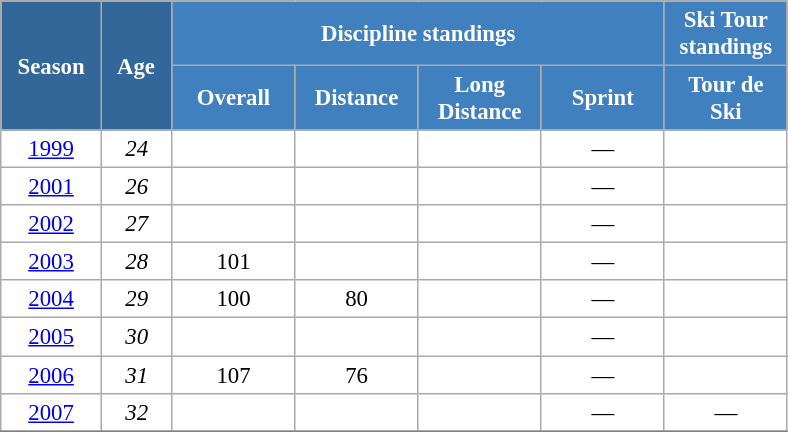<table class="wikitable" style="font-size:95%; text-align:center; border:grey solid 1px; border-collapse:collapse; background:#ffffff;">
<tr>
<th style="background-color:#369; color:white; width:60px;" rowspan="2"> Season </th>
<th style="background-color:#369; color:white; width:40px;" rowspan="2"> Age </th>
<th style="background-color:#4180be; color:white;" colspan="4">Discipline standings</th>
<th style="background-color:#4180be; color:white;" colspan="3">Ski Tour standings</th>
</tr>
<tr>
<th style="background-color:#4180be; color:white; width:75px;">Overall</th>
<th style="background-color:#4180be; color:white; width:75px;">Distance</th>
<th style="background-color:#4180be; color:white; width:75px;">Long Distance</th>
<th style="background-color:#4180be; color:white; width:75px;">Sprint</th>
<th style="background-color:#4180be; color:white; width:75px;">Tour de<br>Ski</th>
</tr>
<tr>
<td><a href='#'>1999</a></td>
<td><em>24</em></td>
<td></td>
<td></td>
<td></td>
<td>—</td>
<td></td>
</tr>
<tr>
<td><a href='#'>2001</a></td>
<td><em>26</em></td>
<td></td>
<td></td>
<td></td>
<td>—</td>
<td></td>
</tr>
<tr>
<td><a href='#'>2002</a></td>
<td><em>27</em></td>
<td></td>
<td></td>
<td></td>
<td>—</td>
<td></td>
</tr>
<tr>
<td><a href='#'>2003</a></td>
<td><em>28</em></td>
<td>101</td>
<td></td>
<td></td>
<td>—</td>
<td></td>
</tr>
<tr>
<td><a href='#'>2004</a></td>
<td><em>29</em></td>
<td>100</td>
<td>80</td>
<td></td>
<td>—</td>
<td></td>
</tr>
<tr>
<td><a href='#'>2005</a></td>
<td><em>30</em></td>
<td></td>
<td></td>
<td></td>
<td>—</td>
<td></td>
</tr>
<tr>
<td><a href='#'>2006</a></td>
<td><em>31</em></td>
<td>107</td>
<td>76</td>
<td></td>
<td>—</td>
<td></td>
</tr>
<tr>
<td><a href='#'>2007</a></td>
<td><em>32</em></td>
<td></td>
<td></td>
<td></td>
<td>—</td>
<td>—</td>
</tr>
<tr>
</tr>
</table>
